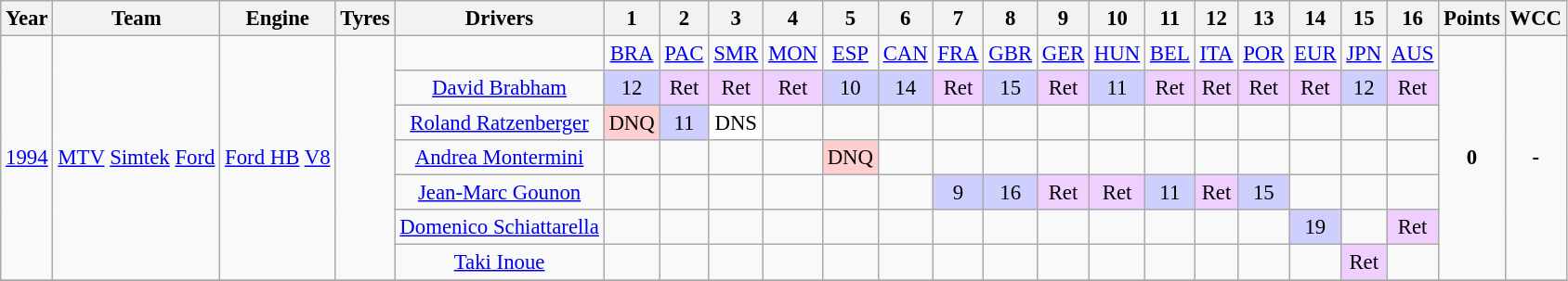<table class="wikitable" style="text-align:center; font-size:95%">
<tr>
<th>Year</th>
<th>Team</th>
<th>Engine</th>
<th>Tyres</th>
<th>Drivers</th>
<th>1</th>
<th>2</th>
<th>3</th>
<th>4</th>
<th>5</th>
<th>6</th>
<th>7</th>
<th>8</th>
<th>9</th>
<th>10</th>
<th>11</th>
<th>12</th>
<th>13</th>
<th>14</th>
<th>15</th>
<th>16</th>
<th>Points</th>
<th>WCC</th>
</tr>
<tr>
<td rowspan="7"><a href='#'>1994</a></td>
<td rowspan="7"><a href='#'>MTV</a> <a href='#'>Simtek</a> <a href='#'>Ford</a></td>
<td rowspan="7"><a href='#'>Ford HB</a> <a href='#'>V8</a></td>
<td rowspan="7"></td>
<td></td>
<td><a href='#'>BRA</a></td>
<td><a href='#'>PAC</a></td>
<td><a href='#'>SMR</a></td>
<td><a href='#'>MON</a></td>
<td><a href='#'>ESP</a></td>
<td><a href='#'>CAN</a></td>
<td><a href='#'>FRA</a></td>
<td><a href='#'>GBR</a></td>
<td><a href='#'>GER</a></td>
<td><a href='#'>HUN</a></td>
<td><a href='#'>BEL</a></td>
<td><a href='#'>ITA</a></td>
<td><a href='#'>POR</a></td>
<td><a href='#'>EUR</a></td>
<td><a href='#'>JPN</a></td>
<td><a href='#'>AUS</a></td>
<td rowspan="7"><strong>0</strong></td>
<td rowspan="7"><strong>-</strong></td>
</tr>
<tr>
<td><a href='#'>David Brabham</a></td>
<td style="background:#CFCFFF;">12</td>
<td style="background:#EFCFFF;">Ret</td>
<td style="background:#EFCFFF;">Ret</td>
<td style="background:#EFCFFF;">Ret</td>
<td style="background:#CFCFFF;">10</td>
<td style="background:#CFCFFF;">14</td>
<td style="background:#EFCFFF;">Ret</td>
<td style="background:#CFCFFF;">15</td>
<td style="background:#EFCFFF;">Ret</td>
<td style="background:#CFCFFF;">11</td>
<td style="background:#EFCFFF;">Ret</td>
<td style="background:#EFCFFF;">Ret</td>
<td style="background:#EFCFFF;">Ret</td>
<td style="background:#EFCFFF;">Ret</td>
<td style="background:#CFCFFF;">12</td>
<td style="background:#EFCFFF;">Ret</td>
</tr>
<tr>
<td><a href='#'>Roland Ratzenberger</a></td>
<td style="background:#FFCFCF;">DNQ</td>
<td style="background:#CFCFFF;">11</td>
<td style="background:#ffffff;">DNS</td>
<td></td>
<td></td>
<td></td>
<td></td>
<td></td>
<td></td>
<td></td>
<td></td>
<td></td>
<td></td>
<td></td>
<td></td>
<td></td>
</tr>
<tr>
<td><a href='#'>Andrea Montermini</a></td>
<td></td>
<td></td>
<td></td>
<td></td>
<td style="background:#FFCFCF;">DNQ</td>
<td></td>
<td></td>
<td></td>
<td></td>
<td></td>
<td></td>
<td></td>
<td></td>
<td></td>
<td></td>
<td></td>
</tr>
<tr>
<td><a href='#'>Jean-Marc Gounon</a></td>
<td></td>
<td></td>
<td></td>
<td></td>
<td></td>
<td></td>
<td style="background:#CFCFFF;">9</td>
<td style="background:#CFCFFF;">16</td>
<td style="background:#EFCFFF;">Ret</td>
<td style="background:#EFCFFF;">Ret</td>
<td style="background:#CFCFFF;">11</td>
<td style="background:#EFCFFF;">Ret</td>
<td style="background:#CFCFFF;">15</td>
<td></td>
<td></td>
<td></td>
</tr>
<tr>
<td><a href='#'>Domenico Schiattarella</a></td>
<td></td>
<td></td>
<td></td>
<td></td>
<td></td>
<td></td>
<td></td>
<td></td>
<td></td>
<td></td>
<td></td>
<td></td>
<td></td>
<td style="background:#CFCFFF;">19</td>
<td></td>
<td style="background:#EFCFFF;">Ret</td>
</tr>
<tr>
<td><a href='#'>Taki Inoue</a></td>
<td></td>
<td></td>
<td></td>
<td></td>
<td></td>
<td></td>
<td></td>
<td></td>
<td></td>
<td></td>
<td></td>
<td></td>
<td></td>
<td></td>
<td style="background:#EFCFFF;">Ret</td>
<td></td>
</tr>
<tr>
</tr>
</table>
